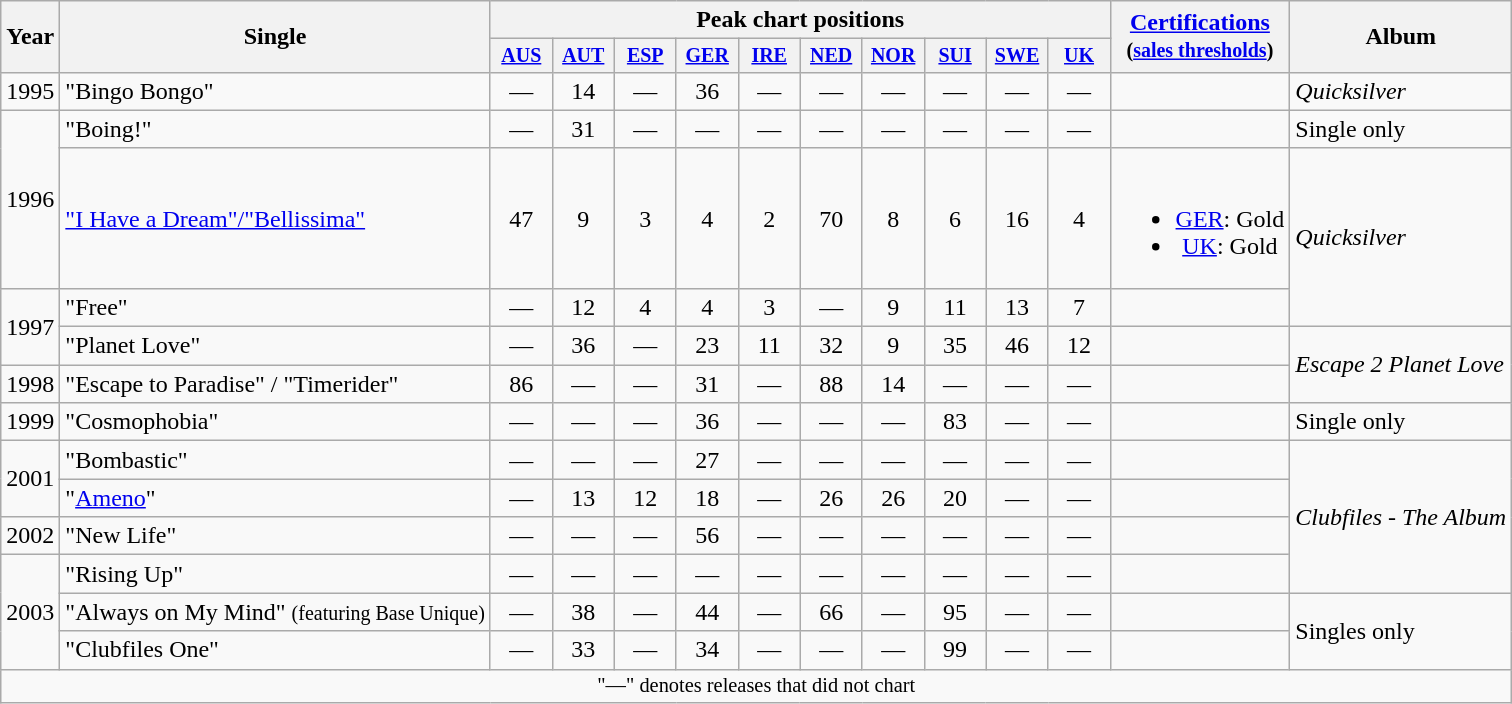<table class="wikitable" style="text-align:center;">
<tr>
<th rowspan="2">Year</th>
<th rowspan="2">Single</th>
<th colspan="10">Peak chart positions</th>
<th rowspan="2"><a href='#'>Certifications</a><br><small>(<a href='#'>sales thresholds</a>)</small></th>
<th rowspan="2">Album</th>
</tr>
<tr style="font-size:smaller;">
<th width="35"><a href='#'>AUS</a><br></th>
<th width="35"><a href='#'>AUT</a><br></th>
<th width="35"><a href='#'>ESP</a><br></th>
<th width="35"><a href='#'>GER</a><br></th>
<th width="35"><a href='#'>IRE</a><br></th>
<th width="35"><a href='#'>NED</a><br></th>
<th width="35"><a href='#'>NOR</a><br></th>
<th width="35"><a href='#'>SUI</a><br></th>
<th width="35"><a href='#'>SWE</a><br></th>
<th width="35"><a href='#'>UK</a><br></th>
</tr>
<tr>
<td>1995</td>
<td align="left">"Bingo Bongo"</td>
<td>—</td>
<td>14</td>
<td>—</td>
<td>36</td>
<td>—</td>
<td>—</td>
<td>—</td>
<td>—</td>
<td>—</td>
<td>—</td>
<td></td>
<td align="left"><em>Quicksilver</em></td>
</tr>
<tr>
<td rowspan=2>1996</td>
<td align="left">"Boing!"</td>
<td>—</td>
<td>31</td>
<td>—</td>
<td>—</td>
<td>—</td>
<td>—</td>
<td>—</td>
<td>—</td>
<td>—</td>
<td>—</td>
<td></td>
<td align="left">Single only</td>
</tr>
<tr>
<td align="left"><a href='#'>"I Have a Dream"/"Bellissima"</a></td>
<td>47</td>
<td>9</td>
<td>3</td>
<td>4</td>
<td>2</td>
<td>70</td>
<td>8</td>
<td>6</td>
<td>16</td>
<td>4</td>
<td><br><ul><li><a href='#'>GER</a>: Gold</li><li><a href='#'>UK</a>: Gold</li></ul></td>
<td align="left" rowspan="2"><em>Quicksilver</em></td>
</tr>
<tr>
<td rowspan="2">1997</td>
<td align="left">"Free"</td>
<td>—</td>
<td>12</td>
<td>4</td>
<td>4</td>
<td>3</td>
<td>—</td>
<td>9</td>
<td>11</td>
<td>13</td>
<td>7</td>
<td></td>
</tr>
<tr>
<td align="left">"Planet Love"</td>
<td>—</td>
<td>36</td>
<td>—</td>
<td>23</td>
<td>11</td>
<td>32</td>
<td>9</td>
<td>35</td>
<td>46</td>
<td>12</td>
<td></td>
<td align="left" rowspan="2"><em>Escape 2 Planet Love</em></td>
</tr>
<tr>
<td>1998</td>
<td align="left">"Escape to Paradise" / "Timerider"</td>
<td>86</td>
<td>—</td>
<td>—</td>
<td>31</td>
<td>—</td>
<td>88</td>
<td>14</td>
<td>—</td>
<td>—</td>
<td>—</td>
<td></td>
</tr>
<tr>
<td>1999</td>
<td align="left">"Cosmophobia"</td>
<td>—</td>
<td>—</td>
<td>—</td>
<td>36</td>
<td>—</td>
<td>—</td>
<td>—</td>
<td>83</td>
<td>—</td>
<td>—</td>
<td></td>
<td align="left">Single only</td>
</tr>
<tr>
<td rowspan=2>2001</td>
<td align="left">"Bombastic"</td>
<td>—</td>
<td>—</td>
<td>—</td>
<td>27</td>
<td>—</td>
<td>—</td>
<td>—</td>
<td>—</td>
<td>—</td>
<td>—</td>
<td></td>
<td align="left" rowspan="4"><em>Clubfiles - The Album</em></td>
</tr>
<tr>
<td align="left">"<a href='#'>Ameno</a>"</td>
<td>—</td>
<td>13</td>
<td>12</td>
<td>18</td>
<td>—</td>
<td>26</td>
<td>26</td>
<td>20</td>
<td>—</td>
<td>—</td>
<td></td>
</tr>
<tr>
<td>2002</td>
<td align="left">"New Life"</td>
<td>—</td>
<td>—</td>
<td>—</td>
<td>56</td>
<td>—</td>
<td>—</td>
<td>—</td>
<td>—</td>
<td>—</td>
<td>—</td>
<td></td>
</tr>
<tr>
<td rowspan=3>2003</td>
<td align="left">"Rising Up"</td>
<td>—</td>
<td>—</td>
<td>—</td>
<td>—</td>
<td>—</td>
<td>—</td>
<td>—</td>
<td>—</td>
<td>—</td>
<td>—</td>
<td></td>
</tr>
<tr>
<td align="left">"Always on My Mind" <small>(featuring Base Unique)</small></td>
<td>—</td>
<td>38</td>
<td>—</td>
<td>44</td>
<td>—</td>
<td>66</td>
<td>—</td>
<td>95</td>
<td>—</td>
<td>—</td>
<td></td>
<td align="left" rowspan="2">Singles only</td>
</tr>
<tr>
<td align="left">"Clubfiles One"</td>
<td>—</td>
<td>33</td>
<td>—</td>
<td>34</td>
<td>—</td>
<td>—</td>
<td>—</td>
<td>99</td>
<td>—</td>
<td>—</td>
<td></td>
</tr>
<tr>
<td colspan="15" style="font-size:85%">"—" denotes releases that did not chart</td>
</tr>
</table>
